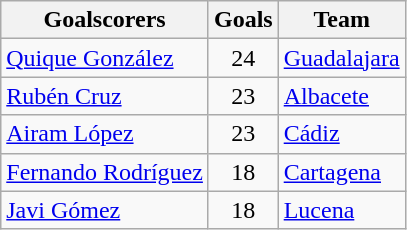<table class="wikitable sortable">
<tr>
<th>Goalscorers</th>
<th>Goals</th>
<th>Team</th>
</tr>
<tr>
<td><a href='#'>Quique González</a></td>
<td style="text-align:center">24</td>
<td><a href='#'>Guadalajara</a></td>
</tr>
<tr>
<td><a href='#'>Rubén Cruz</a></td>
<td style="text-align:center">23</td>
<td><a href='#'>Albacete</a></td>
</tr>
<tr>
<td><a href='#'>Airam López</a></td>
<td style="text-align:center">23</td>
<td><a href='#'>Cádiz</a></td>
</tr>
<tr>
<td><a href='#'>Fernando Rodríguez</a></td>
<td style="text-align:center">18</td>
<td><a href='#'>Cartagena</a></td>
</tr>
<tr>
<td><a href='#'>Javi Gómez</a></td>
<td style="text-align:center">18</td>
<td><a href='#'>Lucena</a></td>
</tr>
</table>
